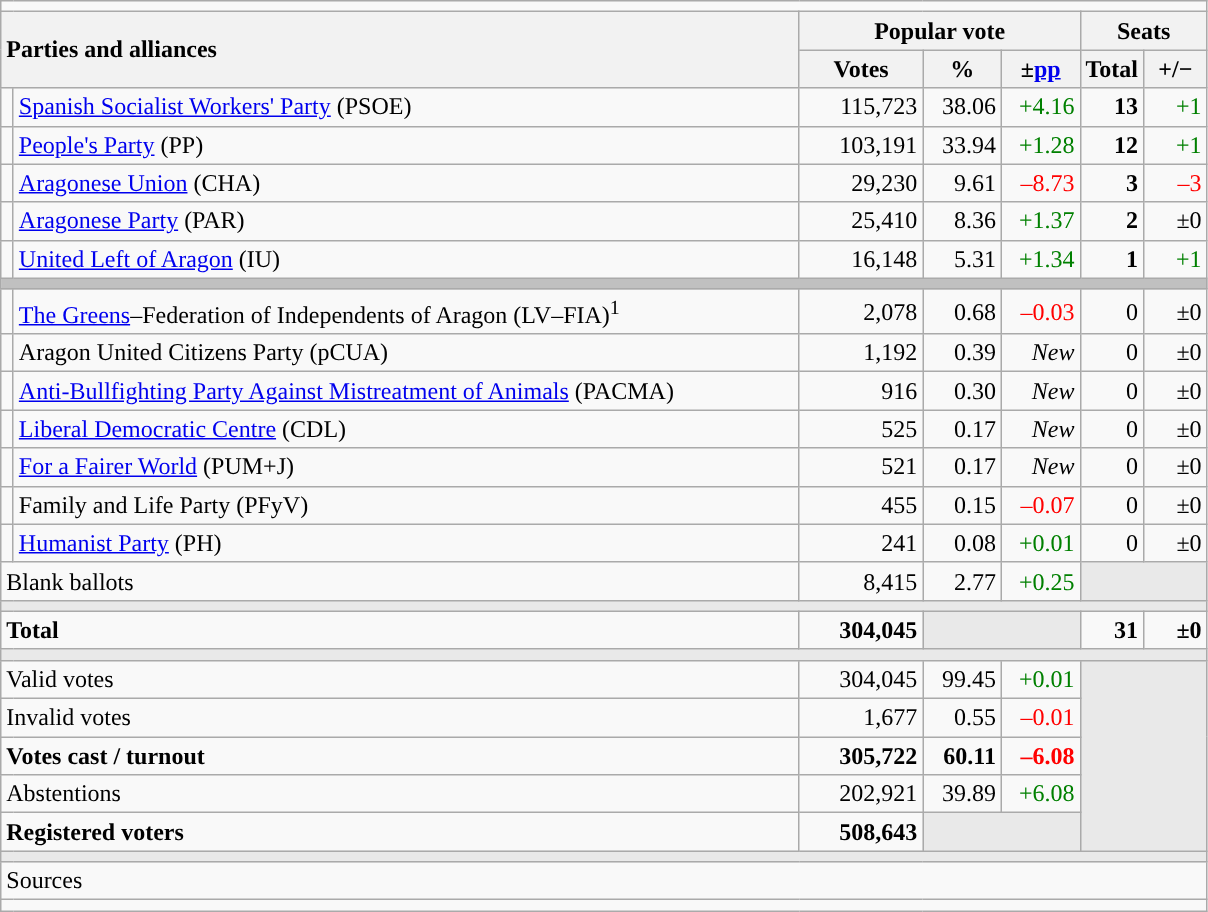<table class="wikitable" style="text-align:right;">
<tr>
<td colspan="7"></td>
</tr>
<tr>
<th style="text-align:left;" rowspan="2" colspan="2" width="525">Parties and alliances</th>
<th colspan="3">Popular vote</th>
<th colspan="2">Seats</th>
</tr>
<tr>
<th width="75">Votes</th>
<th width="45">%</th>
<th width="45">±<a href='#'>pp</a></th>
<th width="35">Total</th>
<th width="35">+/−</th>
</tr>
<tr>
<td width="1" style="color:inherit;background:"></td>
<td align="left"><a href='#'>Spanish Socialist Workers' Party</a> (PSOE)</td>
<td>115,723</td>
<td>38.06</td>
<td style="color:green;">+4.16</td>
<td><strong>13</strong></td>
<td style="color:green;">+1</td>
</tr>
<tr>
<td style="color:inherit;background:"></td>
<td align="left"><a href='#'>People's Party</a> (PP)</td>
<td>103,191</td>
<td>33.94</td>
<td style="color:green;">+1.28</td>
<td><strong>12</strong></td>
<td style="color:green;">+1</td>
</tr>
<tr>
<td style="color:inherit;background:"></td>
<td align="left"><a href='#'>Aragonese Union</a> (CHA)</td>
<td>29,230</td>
<td>9.61</td>
<td style="color:red;">–8.73</td>
<td><strong>3</strong></td>
<td style="color:red;">–3</td>
</tr>
<tr>
<td style="color:inherit;background:"></td>
<td align="left"><a href='#'>Aragonese Party</a> (PAR)</td>
<td>25,410</td>
<td>8.36</td>
<td style="color:green;">+1.37</td>
<td><strong>2</strong></td>
<td>±0</td>
</tr>
<tr>
<td style="color:inherit;background:"></td>
<td align="left"><a href='#'>United Left of Aragon</a> (IU)</td>
<td>16,148</td>
<td>5.31</td>
<td style="color:green;">+1.34</td>
<td><strong>1</strong></td>
<td style="color:green;">+1</td>
</tr>
<tr>
<td colspan="7" bgcolor="#C0C0C0"></td>
</tr>
<tr>
<td style="color:inherit;background:"></td>
<td align="left"><a href='#'>The Greens</a>–Federation of Independents of Aragon (LV–FIA)<sup>1</sup></td>
<td>2,078</td>
<td>0.68</td>
<td style="color:red;">–0.03</td>
<td>0</td>
<td>±0</td>
</tr>
<tr>
<td style="color:inherit;background:"></td>
<td align="left">Aragon United Citizens Party (pCUA)</td>
<td>1,192</td>
<td>0.39</td>
<td><em>New</em></td>
<td>0</td>
<td>±0</td>
</tr>
<tr>
<td style="color:inherit;background:"></td>
<td align="left"><a href='#'>Anti-Bullfighting Party Against Mistreatment of Animals</a> (PACMA)</td>
<td>916</td>
<td>0.30</td>
<td><em>New</em></td>
<td>0</td>
<td>±0</td>
</tr>
<tr>
<td style="color:inherit;background:"></td>
<td align="left"><a href='#'>Liberal Democratic Centre</a> (CDL)</td>
<td>525</td>
<td>0.17</td>
<td><em>New</em></td>
<td>0</td>
<td>±0</td>
</tr>
<tr>
<td style="color:inherit;background:"></td>
<td align="left"><a href='#'>For a Fairer World</a> (PUM+J)</td>
<td>521</td>
<td>0.17</td>
<td><em>New</em></td>
<td>0</td>
<td>±0</td>
</tr>
<tr>
<td style="color:inherit;background:"></td>
<td align="left">Family and Life Party (PFyV)</td>
<td>455</td>
<td>0.15</td>
<td style="color:red;">–0.07</td>
<td>0</td>
<td>±0</td>
</tr>
<tr>
<td style="color:inherit;background:"></td>
<td align="left"><a href='#'>Humanist Party</a> (PH)</td>
<td>241</td>
<td>0.08</td>
<td style="color:green;">+0.01</td>
<td>0</td>
<td>±0</td>
</tr>
<tr>
<td align="left" colspan="2">Blank ballots</td>
<td>8,415</td>
<td>2.77</td>
<td style="color:green;">+0.25</td>
<td bgcolor="#E9E9E9" colspan="2"></td>
</tr>
<tr>
<td colspan="7" bgcolor="#E9E9E9"></td>
</tr>
<tr style="font-weight:bold;">
<td align="left" colspan="2">Total</td>
<td>304,045</td>
<td bgcolor="#E9E9E9" colspan="2"></td>
<td>31</td>
<td>±0</td>
</tr>
<tr>
<td colspan="7" bgcolor="#E9E9E9"></td>
</tr>
<tr>
<td align="left" colspan="2">Valid votes</td>
<td>304,045</td>
<td>99.45</td>
<td style="color:green;">+0.01</td>
<td bgcolor="#E9E9E9" colspan="2" rowspan="5"></td>
</tr>
<tr>
<td align="left" colspan="2">Invalid votes</td>
<td>1,677</td>
<td>0.55</td>
<td style="color:red;">–0.01</td>
</tr>
<tr style="font-weight:bold;">
<td align="left" colspan="2">Votes cast / turnout</td>
<td>305,722</td>
<td>60.11</td>
<td style="color:red;">–6.08</td>
</tr>
<tr>
<td align="left" colspan="2">Abstentions</td>
<td>202,921</td>
<td>39.89</td>
<td style="color:green;">+6.08</td>
</tr>
<tr style="font-weight:bold;">
<td align="left" colspan="2">Registered voters</td>
<td>508,643</td>
<td bgcolor="#E9E9E9" colspan="2"></td>
</tr>
<tr>
<td colspan="7" bgcolor="#E9E9E9"></td>
</tr>
<tr>
<td align="left" colspan="7">Sources</td>
</tr>
<tr>
<td colspan="7" style="text-align:left; max-width:790px;"></td>
</tr>
</table>
